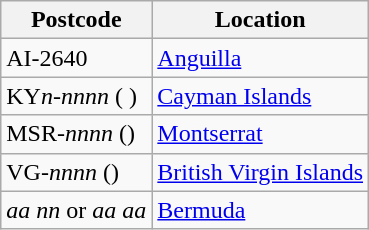<table class="wikitable">
<tr>
<th>Postcode</th>
<th>Location</th>
</tr>
<tr>
<td>AI-2640</td>
<td><a href='#'>Anguilla</a></td>
</tr>
<tr>
<td>KY<em>n-nnnn</em> ( )</td>
<td><a href='#'>Cayman Islands</a></td>
</tr>
<tr>
<td>MSR-<em>nnnn</em> ()</td>
<td><a href='#'>Montserrat</a></td>
</tr>
<tr>
<td>VG-<em>nnnn</em> ()</td>
<td><a href='#'>British Virgin Islands</a></td>
</tr>
<tr>
<td><em>aa nn</em> or <em>aa aa</em> </td>
<td><a href='#'>Bermuda</a></td>
</tr>
</table>
